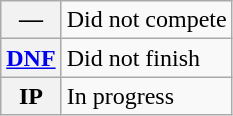<table class="wikitable">
<tr>
<th scope="row">—</th>
<td>Did not compete</td>
</tr>
<tr>
<th scope="row"><a href='#'>DNF</a></th>
<td>Did not finish</td>
</tr>
<tr>
<th scope="row">IP</th>
<td>In progress</td>
</tr>
</table>
